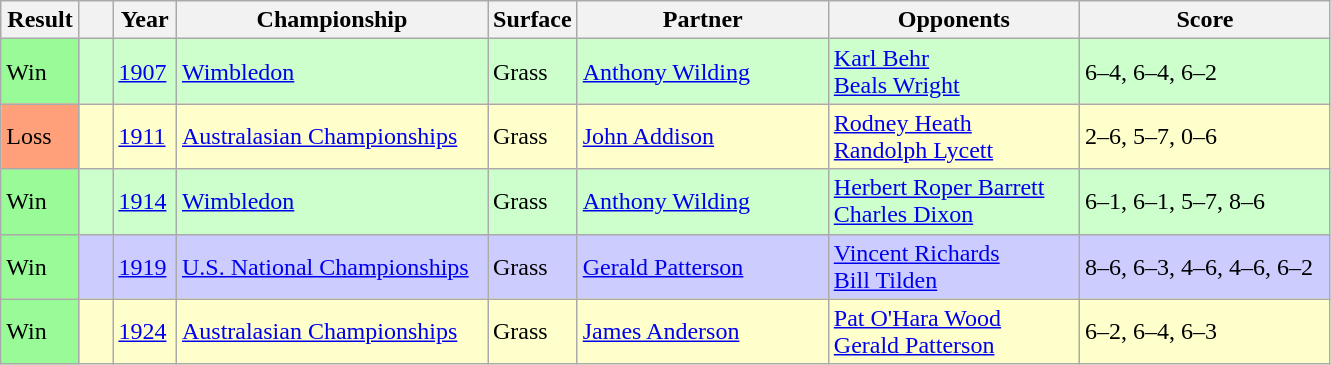<table class="sortable wikitable">
<tr>
<th style="width:45px">Result</th>
<th style="width:15px" class="unsortable"></th>
<th style="width:35px">Year</th>
<th style="width:200px">Championship</th>
<th style="width:50px">Surface</th>
<th style="width:160px">Partner</th>
<th style="width:160px">Opponents</th>
<th style="width:160px" class="unsortable">Score</th>
</tr>
<tr style="background:#cfc;">
<td style="background:#98fb98;">Win</td>
<td></td>
<td><a href='#'>1907</a></td>
<td><a href='#'>Wimbledon</a></td>
<td>Grass</td>
<td> <a href='#'>Anthony Wilding</a></td>
<td> <a href='#'>Karl Behr</a><br> <a href='#'>Beals Wright</a></td>
<td>6–4, 6–4, 6–2</td>
</tr>
<tr style="background:#ffc;">
<td style="background:#ffa07a;">Loss</td>
<td></td>
<td><a href='#'>1911</a></td>
<td><a href='#'>Australasian Championships</a></td>
<td>Grass</td>
<td> <a href='#'>John Addison</a></td>
<td> <a href='#'>Rodney Heath</a><br> <a href='#'>Randolph Lycett</a></td>
<td>2–6, 5–7, 0–6</td>
</tr>
<tr style="background:#cfc;">
<td style="background:#98fb98;">Win</td>
<td></td>
<td><a href='#'>1914</a></td>
<td><a href='#'>Wimbledon</a></td>
<td>Grass</td>
<td> <a href='#'>Anthony Wilding</a></td>
<td> <a href='#'>Herbert Roper Barrett</a><br> <a href='#'>Charles Dixon</a></td>
<td>6–1, 6–1, 5–7, 8–6</td>
</tr>
<tr style="background:#ccf;">
<td style="background:#98fb98;">Win</td>
<td></td>
<td><a href='#'>1919</a></td>
<td><a href='#'>U.S. National Championships</a></td>
<td>Grass</td>
<td> <a href='#'>Gerald Patterson</a></td>
<td> <a href='#'>Vincent Richards</a><br> <a href='#'>Bill Tilden</a></td>
<td>8–6, 6–3, 4–6, 4–6, 6–2</td>
</tr>
<tr style="background:#ffc;">
<td style="background:#98fb98;">Win</td>
<td></td>
<td><a href='#'>1924</a></td>
<td><a href='#'>Australasian Championships</a></td>
<td>Grass</td>
<td> <a href='#'>James Anderson</a></td>
<td> <a href='#'>Pat O'Hara Wood</a><br> <a href='#'>Gerald Patterson</a></td>
<td>6–2, 6–4, 6–3</td>
</tr>
</table>
